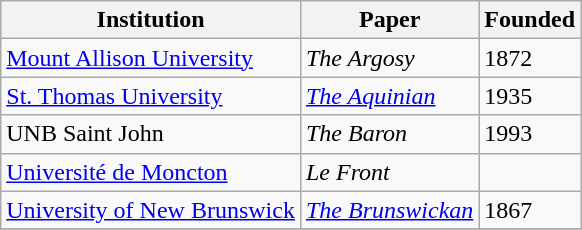<table class="wikitable sortable">
<tr>
<th>Institution</th>
<th>Paper</th>
<th>Founded</th>
</tr>
<tr>
<td><a href='#'>Mount Allison University</a></td>
<td><em>The Argosy</em></td>
<td>1872</td>
</tr>
<tr>
<td><a href='#'>St. Thomas University</a></td>
<td><em><a href='#'>The Aquinian</a></em></td>
<td>1935</td>
</tr>
<tr>
<td>UNB Saint John</td>
<td><em>The Baron</em></td>
<td>1993</td>
</tr>
<tr>
<td><a href='#'>Université de Moncton</a></td>
<td><em>Le Front</em></td>
<td></td>
</tr>
<tr>
<td><a href='#'>University of New Brunswick</a></td>
<td><em><a href='#'>The Brunswickan</a></em></td>
<td>1867</td>
</tr>
<tr>
</tr>
</table>
